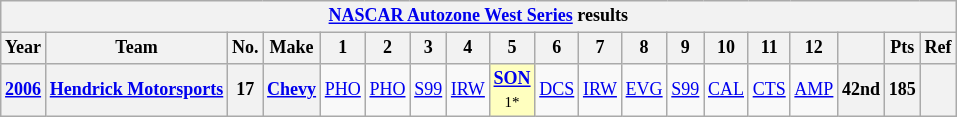<table class="wikitable" style="text-align:center; font-size:75%">
<tr>
<th colspan=23><a href='#'>NASCAR Autozone West Series</a> results</th>
</tr>
<tr>
<th>Year</th>
<th>Team</th>
<th>No.</th>
<th>Make</th>
<th>1</th>
<th>2</th>
<th>3</th>
<th>4</th>
<th>5</th>
<th>6</th>
<th>7</th>
<th>8</th>
<th>9</th>
<th>10</th>
<th>11</th>
<th>12</th>
<th></th>
<th>Pts</th>
<th>Ref</th>
</tr>
<tr>
<th><a href='#'>2006</a></th>
<th><a href='#'>Hendrick Motorsports</a></th>
<th>17</th>
<th><a href='#'>Chevy</a></th>
<td><a href='#'>PHO</a></td>
<td><a href='#'>PHO</a></td>
<td><a href='#'>S99</a></td>
<td><a href='#'>IRW</a></td>
<td style="background:#FFFFBF;"><strong><a href='#'>SON</a></strong><br><small>1*</small></td>
<td><a href='#'>DCS</a></td>
<td><a href='#'>IRW</a></td>
<td><a href='#'>EVG</a></td>
<td><a href='#'>S99</a></td>
<td><a href='#'>CAL</a></td>
<td><a href='#'>CTS</a></td>
<td><a href='#'>AMP</a></td>
<th>42nd</th>
<th>185</th>
<th></th>
</tr>
</table>
